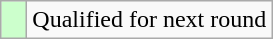<table class="wikitable">
<tr>
<td style="width:10px; background:#cfc"></td>
<td>Qualified for next round</td>
</tr>
</table>
